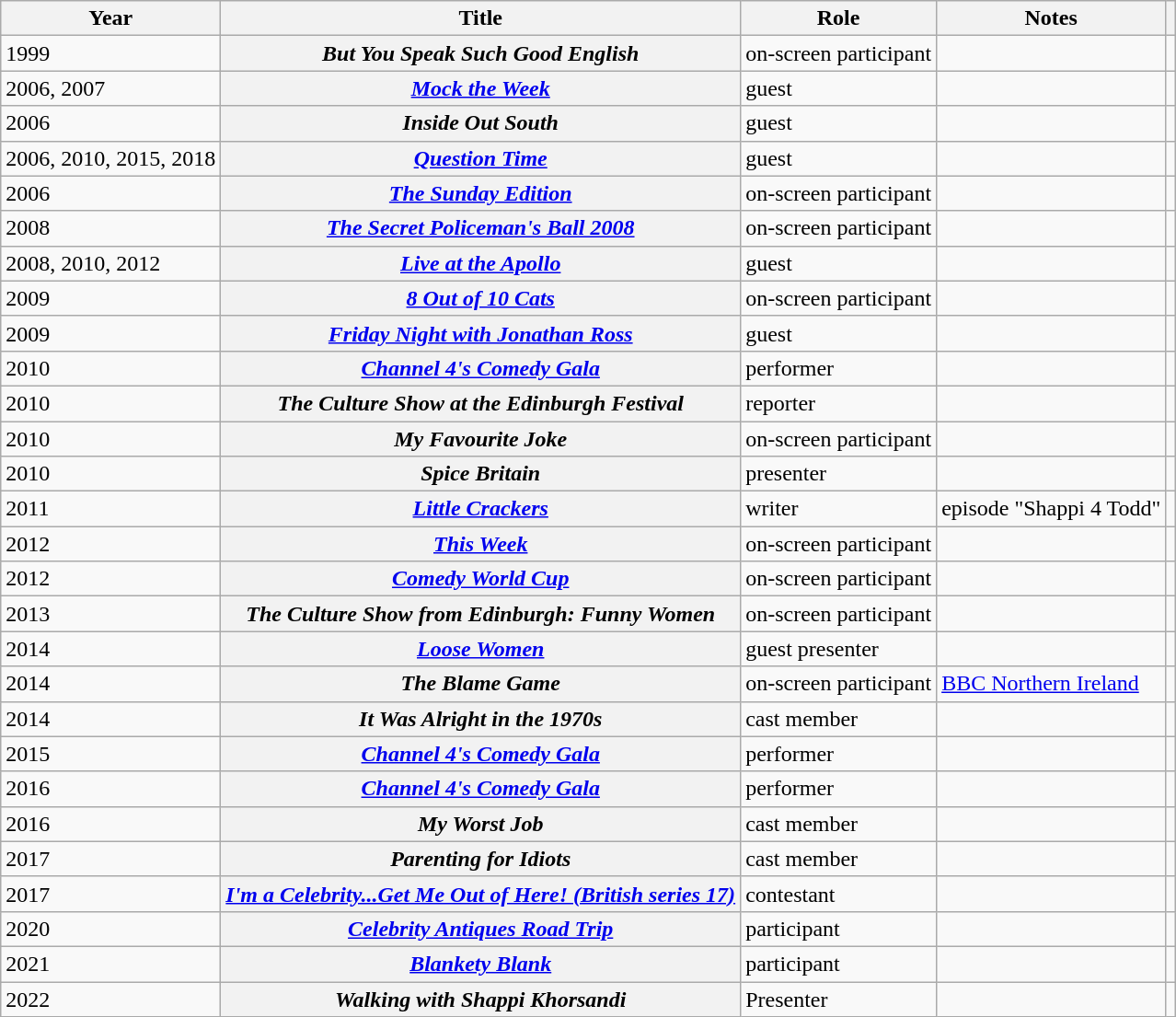<table class="wikitable sortable">
<tr>
<th scope=row>Year</th>
<th scope=row>Title</th>
<th scope=row>Role</th>
<th scope=row>Notes</th>
<th scope=row class="unsortable"></th>
</tr>
<tr>
<td>1999</td>
<th scope=row><em>But You Speak Such Good English</em></th>
<td>on-screen participant</td>
<td></td>
<td align="center"></td>
</tr>
<tr>
<td>2006, 2007</td>
<th scope=row><em><a href='#'>Mock the Week</a></em></th>
<td>guest</td>
<td></td>
<td align="center"></td>
</tr>
<tr>
<td>2006</td>
<th scope=row><em>Inside Out South</em></th>
<td>guest</td>
<td></td>
<td align="center"></td>
</tr>
<tr>
<td>2006, 2010, 2015, 2018</td>
<th scope=row><em><a href='#'>Question Time</a></em></th>
<td>guest</td>
<td></td>
<td align="center"></td>
</tr>
<tr>
<td>2006</td>
<th scope=row><em><a href='#'>The Sunday Edition</a></em></th>
<td>on-screen participant</td>
<td></td>
<td align="center"></td>
</tr>
<tr>
<td>2008</td>
<th scope=row><em><a href='#'>The Secret Policeman's Ball 2008</a></em></th>
<td>on-screen participant</td>
<td></td>
<td align="center"></td>
</tr>
<tr>
<td>2008, 2010, 2012</td>
<th scope=row><em><a href='#'>Live at the Apollo</a></em></th>
<td>guest</td>
<td></td>
<td></td>
</tr>
<tr>
<td>2009</td>
<th scope=row><em><a href='#'>8 Out of 10 Cats</a></em></th>
<td>on-screen participant</td>
<td></td>
<td align="center"></td>
</tr>
<tr>
<td>2009</td>
<th scope=row><em><a href='#'>Friday Night with Jonathan Ross</a></em></th>
<td>guest</td>
<td></td>
<td align="center"></td>
</tr>
<tr>
<td>2010</td>
<th scope=row><em><a href='#'>Channel 4's Comedy Gala</a></em></th>
<td>performer</td>
<td></td>
<td align="center"></td>
</tr>
<tr>
<td>2010</td>
<th scope=row><em>The Culture Show at the Edinburgh Festival</em></th>
<td>reporter</td>
<td></td>
<td align="center"></td>
</tr>
<tr>
<td>2010</td>
<th scope=row><em>My Favourite Joke</em></th>
<td>on-screen participant</td>
<td></td>
<td align="center"></td>
</tr>
<tr>
<td>2010</td>
<th scope=row><em>Spice Britain</em></th>
<td>presenter</td>
<td></td>
<td align="center"></td>
</tr>
<tr>
<td>2011</td>
<th scope=row><em><a href='#'>Little Crackers</a></em></th>
<td>writer</td>
<td>episode "Shappi 4 Todd"</td>
<td align="center"></td>
</tr>
<tr>
<td>2012</td>
<th scope=row><em><a href='#'>This Week</a></em></th>
<td>on-screen participant</td>
<td></td>
<td align="center"></td>
</tr>
<tr>
<td>2012</td>
<th scope=row><em><a href='#'>Comedy World Cup</a></em></th>
<td>on-screen participant</td>
<td></td>
<td align="center"></td>
</tr>
<tr>
<td>2013</td>
<th scope=row><em>The Culture Show from Edinburgh: Funny Women</em></th>
<td>on-screen participant</td>
<td></td>
<td align="center"></td>
</tr>
<tr>
<td>2014</td>
<th scope=row><em><a href='#'>Loose Women</a></em></th>
<td>guest presenter</td>
<td></td>
<td align="center"></td>
</tr>
<tr>
<td>2014</td>
<th scope=row><em>The Blame Game</em></th>
<td>on-screen participant</td>
<td><a href='#'>BBC Northern Ireland</a></td>
<td align="center"></td>
</tr>
<tr>
<td>2014</td>
<th scope=row><em>It Was Alright in the 1970s</em></th>
<td>cast member</td>
<td></td>
<td align="center"></td>
</tr>
<tr>
<td>2015</td>
<th scope=row><em><a href='#'>Channel 4's Comedy Gala</a></em></th>
<td>performer</td>
<td></td>
<td align="center"></td>
</tr>
<tr>
<td>2016</td>
<th scope=row><em><a href='#'>Channel 4's Comedy Gala</a></em></th>
<td>performer</td>
<td></td>
<td align="center"></td>
</tr>
<tr>
<td>2016</td>
<th scope=row><em>My Worst Job</em></th>
<td>cast member</td>
<td></td>
<td align="center"></td>
</tr>
<tr>
<td>2017</td>
<th scope=row><em>Parenting for Idiots</em></th>
<td>cast member</td>
<td></td>
<td align="center"></td>
</tr>
<tr>
<td>2017</td>
<th scope=row><em><a href='#'>I'm a Celebrity...Get Me Out of Here! (British series 17)</a></em></th>
<td>contestant</td>
<td></td>
<td align="center"></td>
</tr>
<tr>
<td>2020</td>
<th scope=row><em><a href='#'>Celebrity Antiques Road Trip</a></em></th>
<td>participant</td>
<td></td>
<td align="center"></td>
</tr>
<tr>
<td>2021</td>
<th scope=row><em><a href='#'>Blankety Blank</a></em></th>
<td>participant</td>
<td></td>
<td align="center"></td>
</tr>
<tr>
<td>2022</td>
<th scope=row><em>Walking with Shappi Khorsandi</em></th>
<td>Presenter</td>
<td></td>
<td align="center"></td>
</tr>
</table>
